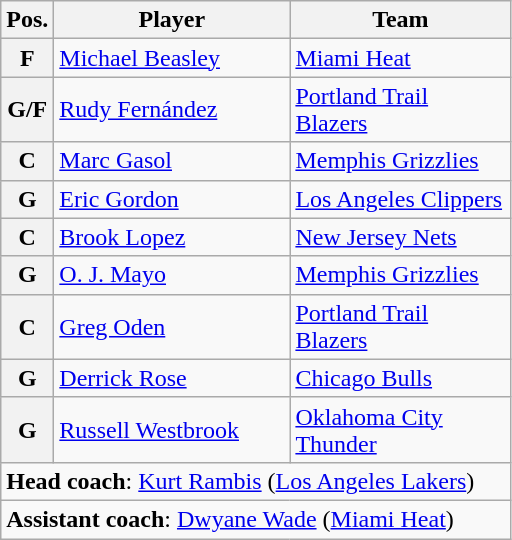<table class="wikitable">
<tr>
<th>Pos.</th>
<th width=150>Player</th>
<th width=140>Team</th>
</tr>
<tr>
<th>F</th>
<td><a href='#'>Michael Beasley</a></td>
<td><a href='#'>Miami Heat</a></td>
</tr>
<tr>
<th>G/F</th>
<td><a href='#'>Rudy Fernández</a></td>
<td><a href='#'>Portland Trail Blazers</a></td>
</tr>
<tr>
<th>C</th>
<td><a href='#'>Marc Gasol</a></td>
<td><a href='#'>Memphis Grizzlies</a></td>
</tr>
<tr>
<th>G</th>
<td><a href='#'>Eric Gordon</a></td>
<td><a href='#'>Los Angeles Clippers</a></td>
</tr>
<tr>
<th>C</th>
<td><a href='#'>Brook Lopez</a></td>
<td><a href='#'>New Jersey Nets</a></td>
</tr>
<tr>
<th>G</th>
<td><a href='#'>O. J. Mayo</a></td>
<td><a href='#'>Memphis Grizzlies</a></td>
</tr>
<tr>
<th>C</th>
<td><a href='#'>Greg Oden</a></td>
<td><a href='#'>Portland Trail Blazers</a></td>
</tr>
<tr>
<th>G</th>
<td><a href='#'>Derrick Rose</a></td>
<td><a href='#'>Chicago Bulls</a></td>
</tr>
<tr>
<th>G</th>
<td><a href='#'>Russell Westbrook</a></td>
<td><a href='#'>Oklahoma City Thunder</a></td>
</tr>
<tr>
<td colspan="3"><strong>Head coach</strong>: <a href='#'>Kurt Rambis</a> (<a href='#'>Los Angeles Lakers</a>)</td>
</tr>
<tr>
<td colspan="3"><strong>Assistant coach</strong>: <a href='#'>Dwyane Wade</a> (<a href='#'>Miami Heat</a>)</td>
</tr>
</table>
